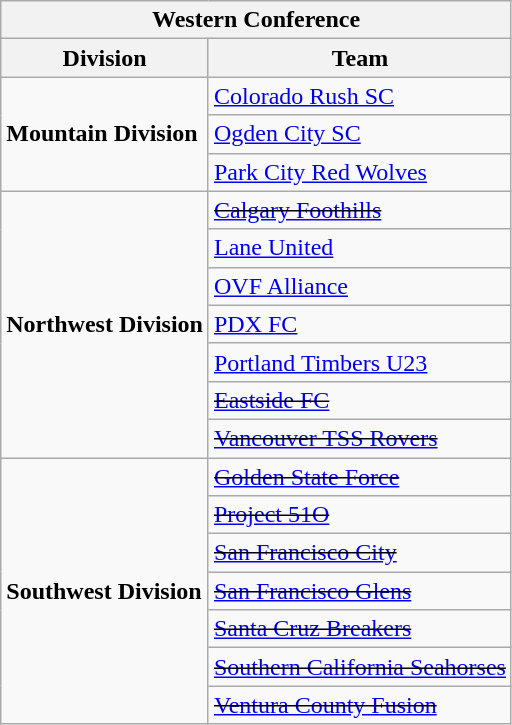<table class="wikitable" style="text-align:left">
<tr>
<th colspan=2>Western Conference</th>
</tr>
<tr>
<th>Division</th>
<th>Team</th>
</tr>
<tr>
<td rowspan=3><strong>Mountain Division</strong></td>
<td><a href='#'>Colorado Rush SC</a></td>
</tr>
<tr>
<td><a href='#'>Ogden City SC</a></td>
</tr>
<tr>
<td><a href='#'>Park City Red Wolves</a></td>
</tr>
<tr>
<td rowspan=7><strong>Northwest Division</strong></td>
<td><s><a href='#'>Calgary Foothills</a></s></td>
</tr>
<tr>
<td><a href='#'>Lane United</a></td>
</tr>
<tr>
<td><a href='#'>OVF Alliance</a></td>
</tr>
<tr>
<td><a href='#'>PDX FC</a></td>
</tr>
<tr>
<td><a href='#'>Portland Timbers U23</a></td>
</tr>
<tr>
<td><s><a href='#'>Eastside FC</a></s></td>
</tr>
<tr>
<td><s><a href='#'>Vancouver TSS Rovers</a></s></td>
</tr>
<tr>
<td rowspan=7><strong>Southwest Division</strong></td>
<td><s><a href='#'>Golden State Force</a></s></td>
</tr>
<tr>
<td><s><a href='#'>Project 51O</a></s></td>
</tr>
<tr>
<td><s><a href='#'>San Francisco City</a></s></td>
</tr>
<tr>
<td><s><a href='#'>San Francisco Glens</a></s></td>
</tr>
<tr>
<td><s><a href='#'>Santa Cruz Breakers</a></s></td>
</tr>
<tr>
<td><s><a href='#'>Southern California Seahorses</a></s></td>
</tr>
<tr>
<td><s><a href='#'>Ventura County Fusion</a></s></td>
</tr>
</table>
